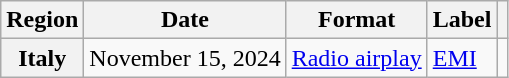<table class="wikitable plainrowheaders">
<tr>
<th scope="col">Region</th>
<th scope="col">Date</th>
<th scope="col">Format</th>
<th scope="col">Label</th>
<th scope="col"></th>
</tr>
<tr>
<th scope="row">Italy</th>
<td>November 15, 2024</td>
<td><a href='#'>Radio airplay</a></td>
<td><a href='#'>EMI</a></td>
<td align="center"></td>
</tr>
</table>
